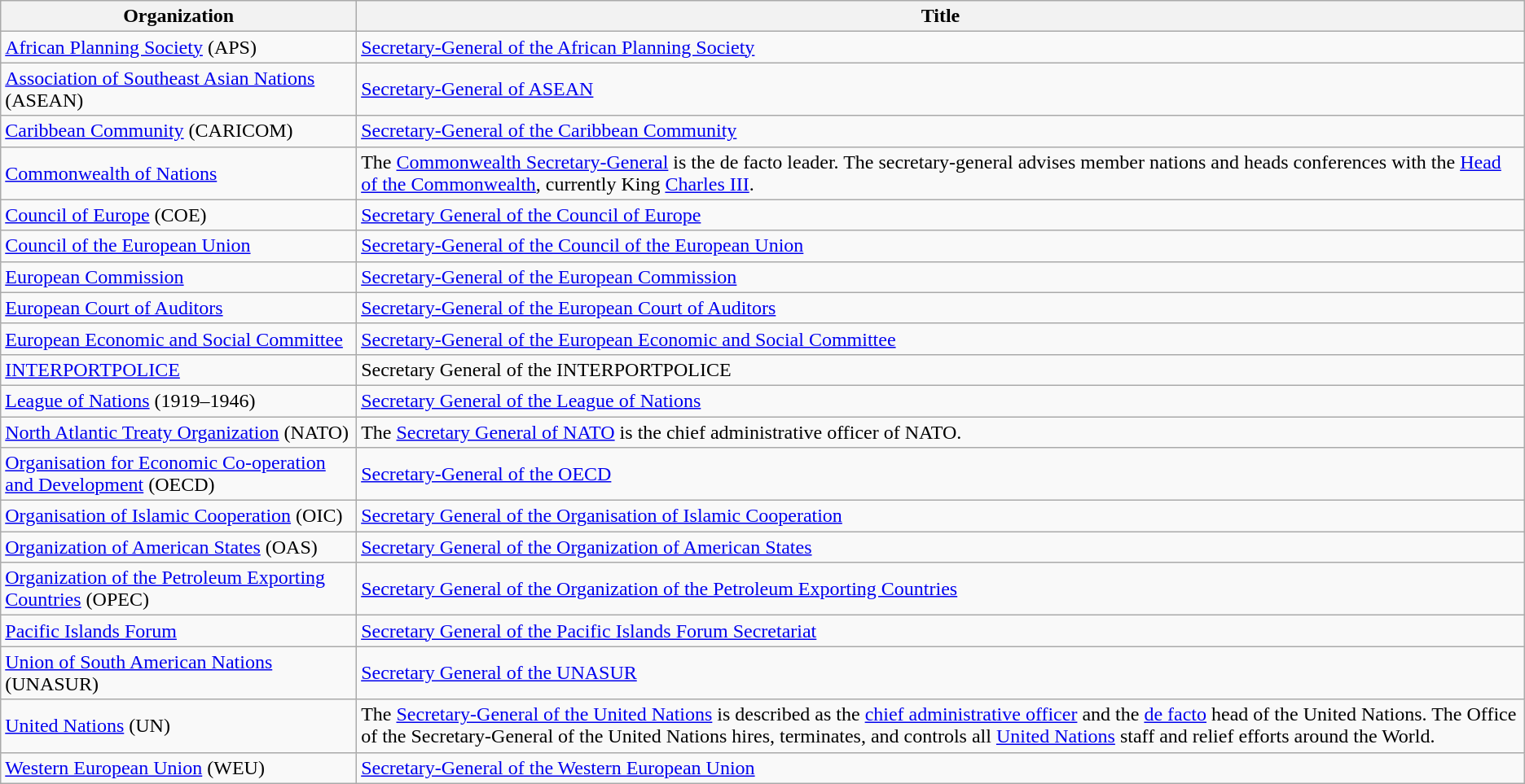<table class="wikitable">
<tr>
<th>Organization</th>
<th>Title</th>
</tr>
<tr>
<td><a href='#'>African Planning Society</a> (APS)</td>
<td><a href='#'>Secretary-General of the African Planning Society</a></td>
</tr>
<tr>
<td><a href='#'>Association of Southeast Asian Nations</a> (ASEAN)</td>
<td><a href='#'>Secretary-General of ASEAN</a></td>
</tr>
<tr>
<td><a href='#'>Caribbean Community</a> (CARICOM)</td>
<td><a href='#'>Secretary-General of the Caribbean Community</a></td>
</tr>
<tr>
<td><a href='#'>Commonwealth of Nations</a></td>
<td>The <a href='#'>Commonwealth Secretary-General</a> is the de facto leader. The secretary-general advises member nations and heads conferences with the <a href='#'>Head of the Commonwealth</a>, currently King <a href='#'>Charles III</a>.</td>
</tr>
<tr>
<td><a href='#'>Council of Europe</a> (COE)</td>
<td><a href='#'>Secretary General of the Council of Europe</a></td>
</tr>
<tr>
<td><a href='#'>Council of the European Union</a></td>
<td><a href='#'>Secretary-General of the Council of the European Union</a></td>
</tr>
<tr>
<td><a href='#'>European Commission</a></td>
<td><a href='#'>Secretary-General of the European Commission</a></td>
</tr>
<tr>
<td><a href='#'>European Court of Auditors</a></td>
<td><a href='#'>Secretary-General of the European Court of Auditors</a></td>
</tr>
<tr>
<td><a href='#'>European Economic and Social Committee</a></td>
<td><a href='#'>Secretary-General of the European Economic and Social Committee</a></td>
</tr>
<tr>
<td><a href='#'>INTERPORTPOLICE</a></td>
<td>Secretary General of the INTERPORTPOLICE</td>
</tr>
<tr>
<td><a href='#'>League of Nations</a> (1919–1946)</td>
<td><a href='#'>Secretary General of the League of Nations</a></td>
</tr>
<tr>
<td><a href='#'>North Atlantic Treaty Organization</a> (NATO)</td>
<td>The <a href='#'>Secretary General of NATO</a> is the chief administrative officer of NATO.</td>
</tr>
<tr>
<td><a href='#'>Organisation for Economic Co-operation and Development</a> (OECD)</td>
<td><a href='#'>Secretary-General of the OECD</a></td>
</tr>
<tr>
<td><a href='#'>Organisation of Islamic Cooperation</a> (OIC)</td>
<td><a href='#'>Secretary General of the Organisation of Islamic Cooperation</a></td>
</tr>
<tr>
<td><a href='#'>Organization of American States</a> (OAS)</td>
<td><a href='#'>Secretary General of the Organization of American States</a></td>
</tr>
<tr>
<td><a href='#'>Organization of the Petroleum Exporting Countries</a> (OPEC)</td>
<td><a href='#'>Secretary General of the Organization of the Petroleum Exporting Countries</a></td>
</tr>
<tr>
<td><a href='#'>Pacific Islands Forum</a></td>
<td><a href='#'>Secretary General of the Pacific Islands Forum Secretariat</a></td>
</tr>
<tr>
<td><a href='#'>Union of South American Nations</a> (UNASUR)</td>
<td><a href='#'>Secretary General of the UNASUR</a></td>
</tr>
<tr>
<td><a href='#'>United Nations</a> (UN)</td>
<td>The <a href='#'>Secretary-General of the United Nations</a> is described as the <a href='#'>chief administrative officer</a> and the <a href='#'>de facto</a> head of the United Nations. The Office of the Secretary-General of the United Nations hires, terminates, and controls all <a href='#'>United Nations</a> staff and relief efforts around the World.</td>
</tr>
<tr>
<td><a href='#'>Western European Union</a> (WEU)</td>
<td><a href='#'>Secretary-General of the Western European Union</a></td>
</tr>
</table>
